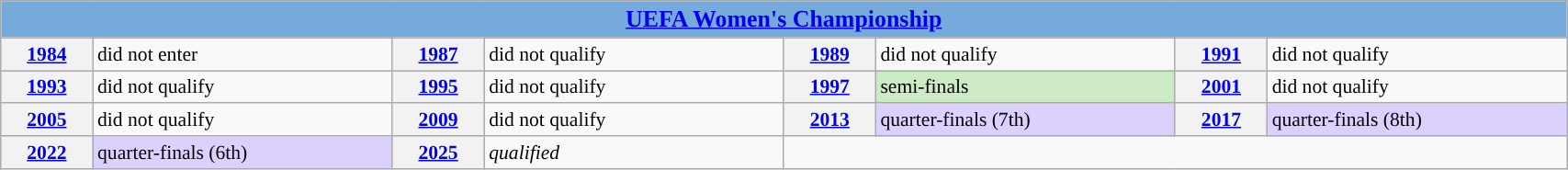<table class="wikitable"  style="width:90%; font-size:90%;">
<tr>
<th style="background:#75aadb; width:50%;" colspan="8"><big><a href='#'>UEFA Women's Championship</a></big></th>
</tr>
<tr>
<th width=4%><a href='#'>1984</a></th>
<td width=13%>did not enter</td>
<th width=4%><a href='#'>1987</a></th>
<td width=13%>did not qualify</td>
<th width=4%><a href='#'>1989</a></th>
<td width=13%>did not qualify</td>
<th width=4%><a href='#'>1991</a></th>
<td width=13%>did not qualify</td>
</tr>
<tr>
<th width=4%><a href='#'>1993</a></th>
<td width=13%>did not qualify</td>
<th width=4%><a href='#'>1995</a></th>
<td width=13%>did not qualify</td>
<th width=4%><a href='#'>1997</a></th>
<td style="background:#ccebc5;">semi-finals</td>
<th width=4%><a href='#'>2001</a></th>
<td width=13%>did not qualify</td>
</tr>
<tr>
<th width=4%><a href='#'>2005</a></th>
<td width=13%>did not qualify</td>
<th width=4%><a href='#'>2009</a></th>
<td width=13%>did not qualify</td>
<th width=4%><a href='#'>2013</a></th>
<td style="width:13%; background:#dcd0ff;">quarter-finals (7th)</td>
<th width=4%><a href='#'>2017</a></th>
<td style="width:13%; background:#dcd0ff;">quarter-finals (8th)</td>
</tr>
<tr>
<th width=4%><a href='#'>2022</a></th>
<td style="width:13%; background:#dcd0ff;">quarter-finals (6th)</td>
<th width=4%><a href='#'>2025</a></th>
<td style="width:13%"><em>qualified</em></td>
</tr>
</table>
